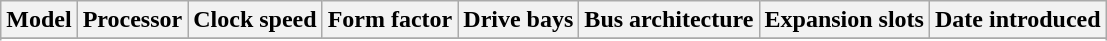<table class="wikitable sortable">
<tr>
<th>Model</th>
<th>Processor</th>
<th>Clock speed</th>
<th>Form factor</th>
<th>Drive bays</th>
<th>Bus architecture</th>
<th>Expansion slots</th>
<th>Date introduced</th>
</tr>
<tr>
</tr>
<tr>
</tr>
<tr>
</tr>
<tr>
</tr>
<tr>
</tr>
<tr>
</tr>
<tr>
</tr>
<tr>
</tr>
<tr>
</tr>
<tr>
</tr>
<tr>
</tr>
<tr>
</tr>
<tr>
</tr>
<tr>
</tr>
<tr>
</tr>
<tr>
</tr>
<tr>
</tr>
<tr>
</tr>
<tr>
</tr>
<tr>
</tr>
<tr>
</tr>
<tr>
</tr>
<tr>
</tr>
<tr>
</tr>
<tr>
</tr>
<tr>
</tr>
</table>
